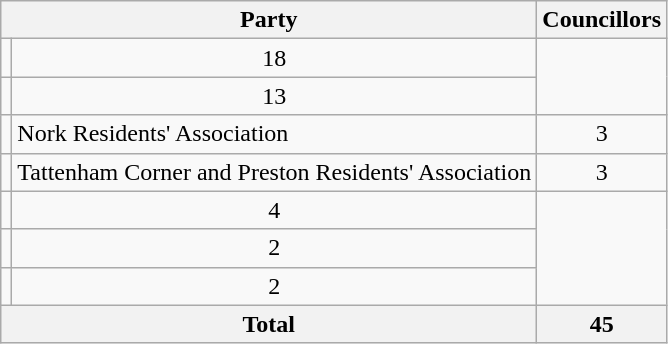<table class="wikitable">
<tr>
<th colspan=2>Party</th>
<th>Councillors</th>
</tr>
<tr>
<td></td>
<td align=center>18</td>
</tr>
<tr>
<td></td>
<td align=center>13</td>
</tr>
<tr>
<td></td>
<td>Nork Residents' Association</td>
<td align=center>3</td>
</tr>
<tr>
<td></td>
<td>Tattenham Corner and Preston Residents' Association</td>
<td align=center>3</td>
</tr>
<tr>
<td></td>
<td align=center>4</td>
</tr>
<tr>
<td></td>
<td align=center>2</td>
</tr>
<tr>
<td></td>
<td align=center>2</td>
</tr>
<tr>
<th colspan=2>Total</th>
<th align=center>45</th>
</tr>
</table>
